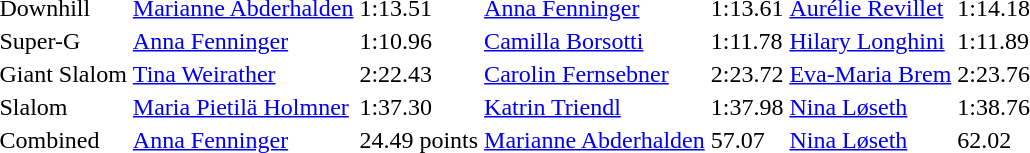<table>
<tr>
<td>Downhill</td>
<td><a href='#'>Marianne Abderhalden</a><br></td>
<td>1:13.51</td>
<td><a href='#'>Anna Fenninger</a><br></td>
<td>1:13.61</td>
<td><a href='#'>Aurélie Revillet</a><br></td>
<td>1:14.18</td>
</tr>
<tr>
<td>Super-G</td>
<td><a href='#'>Anna Fenninger</a><br></td>
<td>1:10.96</td>
<td><a href='#'>Camilla Borsotti</a><br></td>
<td>1:11.78</td>
<td><a href='#'>Hilary Longhini</a><br></td>
<td>1:11.89</td>
</tr>
<tr>
<td>Giant Slalom</td>
<td><a href='#'>Tina Weirather</a><br></td>
<td>2:22.43</td>
<td><a href='#'>Carolin Fernsebner</a><br></td>
<td>2:23.72</td>
<td><a href='#'>Eva-Maria Brem</a><br></td>
<td>2:23.76</td>
</tr>
<tr>
<td>Slalom</td>
<td><a href='#'>Maria Pietilä Holmner</a><br></td>
<td>1:37.30</td>
<td><a href='#'>Katrin Triendl</a><br></td>
<td>1:37.98</td>
<td><a href='#'>Nina Løseth</a><br></td>
<td>1:38.76</td>
</tr>
<tr>
<td>Combined</td>
<td><a href='#'>Anna Fenninger</a><br></td>
<td>24.49 points</td>
<td><a href='#'>Marianne Abderhalden</a><br></td>
<td>57.07</td>
<td><a href='#'>Nina Løseth</a><br></td>
<td>62.02</td>
</tr>
</table>
